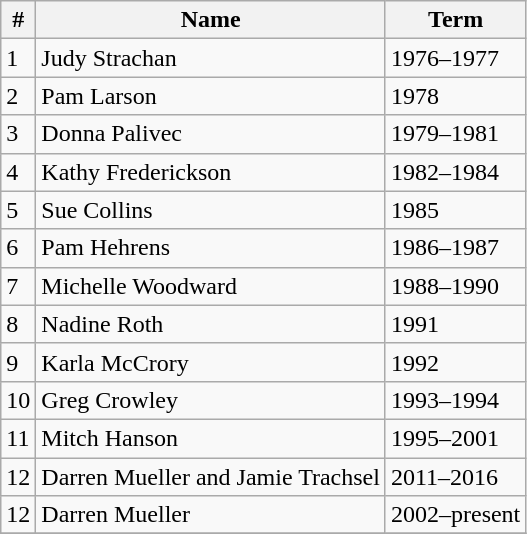<table class=wikitable>
<tr>
<th>#</th>
<th>Name</th>
<th>Term</th>
</tr>
<tr>
<td>1</td>
<td>Judy Strachan</td>
<td>1976–1977</td>
</tr>
<tr>
<td>2</td>
<td>Pam Larson</td>
<td>1978</td>
</tr>
<tr>
<td>3</td>
<td>Donna Palivec</td>
<td>1979–1981</td>
</tr>
<tr>
<td>4</td>
<td>Kathy Frederickson</td>
<td>1982–1984</td>
</tr>
<tr>
<td>5</td>
<td>Sue Collins</td>
<td>1985</td>
</tr>
<tr>
<td>6</td>
<td>Pam Hehrens</td>
<td>1986–1987</td>
</tr>
<tr>
<td>7</td>
<td>Michelle Woodward</td>
<td>1988–1990</td>
</tr>
<tr>
<td>8</td>
<td>Nadine Roth</td>
<td>1991</td>
</tr>
<tr>
<td>9</td>
<td>Karla McCrory</td>
<td>1992</td>
</tr>
<tr>
<td>10</td>
<td>Greg Crowley</td>
<td>1993–1994</td>
</tr>
<tr>
<td>11</td>
<td>Mitch Hanson</td>
<td>1995–2001</td>
</tr>
<tr>
<td>12</td>
<td>Darren Mueller and Jamie Trachsel</td>
<td>2011–2016</td>
</tr>
<tr>
<td>12</td>
<td>Darren Mueller</td>
<td>2002–present</td>
</tr>
<tr>
</tr>
</table>
